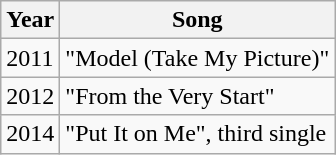<table class="wikitable">
<tr>
<th>Year</th>
<th>Song</th>
</tr>
<tr>
<td>2011</td>
<td>"Model (Take My Picture)"</td>
</tr>
<tr>
<td>2012</td>
<td>"From the Very Start"</td>
</tr>
<tr>
<td>2014</td>
<td>"Put It on Me", third single</td>
</tr>
</table>
